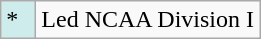<table class="wikitable">
<tr>
<td style="background:#CFECEC; width:1em">*</td>
<td>Led NCAA Division I</td>
</tr>
</table>
